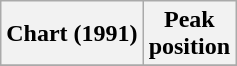<table class="wikitable plainrowheaders">
<tr>
<th scope="col">Chart (1991)</th>
<th scope="col">Peak<br>position</th>
</tr>
<tr>
</tr>
</table>
